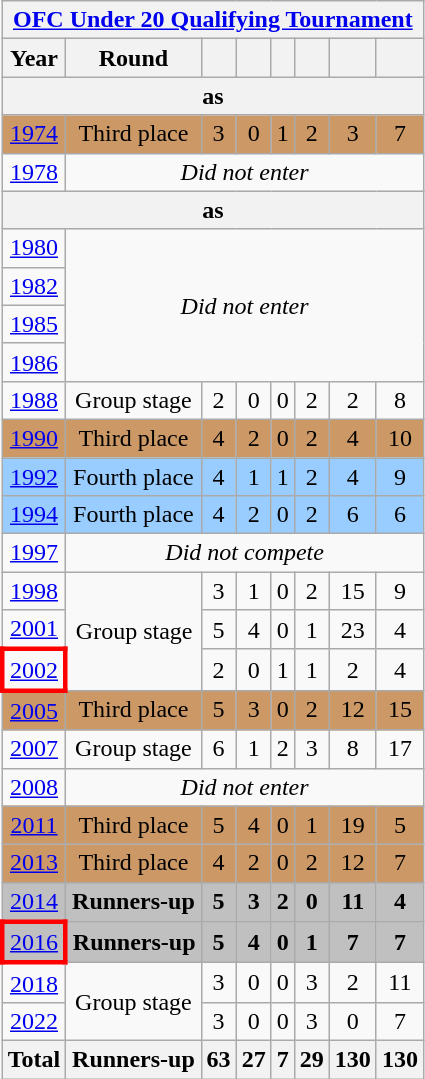<table class="wikitable" style="text-align:center;">
<tr>
<th colspan="8"><a href='#'>OFC Under 20 Qualifying Tournament</a></th>
</tr>
<tr>
<th>Year</th>
<th>Round</th>
<th></th>
<th></th>
<th></th>
<th></th>
<th></th>
<th></th>
</tr>
<tr>
<th colspan=9>as </th>
</tr>
<tr style="background:#c96;">
<td> <a href='#'>1974</a></td>
<td>Third place</td>
<td>3</td>
<td>0</td>
<td>1</td>
<td>2</td>
<td>3</td>
<td>7</td>
</tr>
<tr>
<td> <a href='#'>1978</a></td>
<td colspan=7><em>Did not enter</em></td>
</tr>
<tr>
<th colspan=9>as </th>
</tr>
<tr>
<td> <a href='#'>1980</a></td>
<td rowspan=4 colspan=7><em>Did not enter</em></td>
</tr>
<tr>
<td> <a href='#'>1982</a></td>
</tr>
<tr>
<td> <a href='#'>1985</a></td>
</tr>
<tr>
<td> <a href='#'>1986</a></td>
</tr>
<tr>
<td> <a href='#'>1988</a></td>
<td>Group stage</td>
<td>2</td>
<td>0</td>
<td>0</td>
<td>2</td>
<td>2</td>
<td>8</td>
</tr>
<tr style="background:#c96;">
<td> <a href='#'>1990</a></td>
<td>Third place</td>
<td>4</td>
<td>2</td>
<td>0</td>
<td>2</td>
<td>4</td>
<td>10</td>
</tr>
<tr style="background:#9acdff">
<td> <a href='#'>1992</a></td>
<td>Fourth place</td>
<td>4</td>
<td>1</td>
<td>1</td>
<td>2</td>
<td>4</td>
<td>9</td>
</tr>
<tr style="background:#9acdff">
<td> <a href='#'>1994</a></td>
<td>Fourth place</td>
<td>4</td>
<td>2</td>
<td>0</td>
<td>2</td>
<td>6</td>
<td>6</td>
</tr>
<tr>
<td> <a href='#'>1997</a></td>
<td colspan=7><em>Did not compete</em></td>
</tr>
<tr>
<td> <a href='#'>1998</a></td>
<td rowspan=3>Group stage</td>
<td>3</td>
<td>1</td>
<td>0</td>
<td>2</td>
<td>15</td>
<td>9</td>
</tr>
<tr>
<td>  <a href='#'>2001</a></td>
<td>5</td>
<td>4</td>
<td>0</td>
<td>1</td>
<td>23</td>
<td>4</td>
</tr>
<tr>
<td style="border: 3px solid red">  <a href='#'>2002</a></td>
<td>2</td>
<td>0</td>
<td>1</td>
<td>1</td>
<td>2</td>
<td>4</td>
</tr>
<tr style="background:#c96;">
<td> <a href='#'>2005</a></td>
<td>Third place</td>
<td>5</td>
<td>3</td>
<td>0</td>
<td>2</td>
<td>12</td>
<td>15</td>
</tr>
<tr>
<td> <a href='#'>2007</a></td>
<td>Group stage</td>
<td>6</td>
<td>1</td>
<td>2</td>
<td>3</td>
<td>8</td>
<td>17</td>
</tr>
<tr>
<td> <a href='#'>2008</a></td>
<td colspan=7><em>Did not enter</em></td>
</tr>
<tr style="background:#c96;">
<td> <a href='#'>2011</a></td>
<td>Third place</td>
<td>5</td>
<td>4</td>
<td>0</td>
<td>1</td>
<td>19</td>
<td>5</td>
</tr>
<tr style="background:#c96;">
<td> <a href='#'>2013</a></td>
<td>Third place</td>
<td>4</td>
<td>2</td>
<td>0</td>
<td>2</td>
<td>12</td>
<td>7</td>
</tr>
<tr style="background:silver;">
<td> <a href='#'>2014</a></td>
<td><strong>Runners-up</strong></td>
<td><strong>5</strong></td>
<td><strong>3</strong></td>
<td><strong>2</strong></td>
<td><strong>0</strong></td>
<td><strong>11</strong></td>
<td><strong>4</strong></td>
</tr>
<tr style="background:silver;">
<td style="border: 3px solid red">  <a href='#'>2016</a></td>
<td><strong>Runners-up</strong></td>
<td><strong>5</strong></td>
<td><strong>4</strong></td>
<td><strong>0</strong></td>
<td><strong>1</strong></td>
<td><strong>7</strong></td>
<td><strong>7</strong></td>
</tr>
<tr>
<td>  <a href='#'>2018</a></td>
<td rowspan=2>Group stage</td>
<td>3</td>
<td>0</td>
<td>0</td>
<td>3</td>
<td>2</td>
<td>11</td>
</tr>
<tr>
<td> <a href='#'>2022</a></td>
<td>3</td>
<td>0</td>
<td>0</td>
<td>3</td>
<td>0</td>
<td>7</td>
</tr>
<tr>
<th><strong>Total</strong></th>
<th><strong>Runners-up</strong></th>
<th><strong>63</strong></th>
<th><strong>27</strong></th>
<th><strong>7</strong></th>
<th><strong>29</strong></th>
<th><strong>130</strong></th>
<th><strong>130</strong></th>
</tr>
</table>
